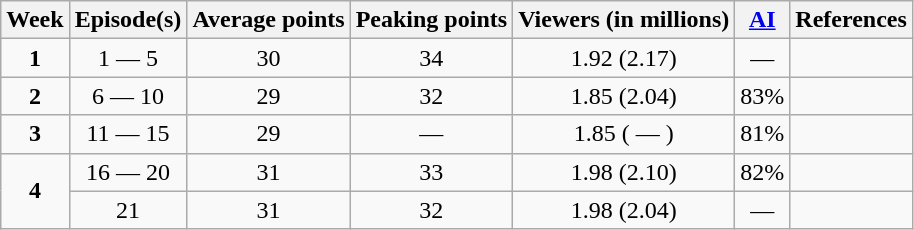<table class="wikitable" style="text-align:center;">
<tr>
<th>Week</th>
<th>Episode(s)</th>
<th>Average points</th>
<th>Peaking points</th>
<th>Viewers (in millions)</th>
<th><a href='#'>AI</a></th>
<th>References</th>
</tr>
<tr>
<td><strong>1</strong></td>
<td>1 — 5</td>
<td>30</td>
<td>34</td>
<td>1.92 (2.17)</td>
<td>—</td>
<td></td>
</tr>
<tr>
<td><strong>2</strong></td>
<td>6 — 10</td>
<td>29</td>
<td>32</td>
<td>1.85 (2.04)</td>
<td>83%</td>
<td></td>
</tr>
<tr>
<td><strong>3</strong></td>
<td>11 — 15</td>
<td>29</td>
<td>—</td>
<td>1.85 ( — )</td>
<td>81%</td>
<td></td>
</tr>
<tr>
<td rowspan="2"><strong>4</strong></td>
<td>16 — 20</td>
<td>31</td>
<td>33</td>
<td>1.98 (2.10)</td>
<td>82%</td>
<td></td>
</tr>
<tr>
<td>21</td>
<td>31</td>
<td>32</td>
<td>1.98 (2.04)</td>
<td>—</td>
<td></td>
</tr>
</table>
